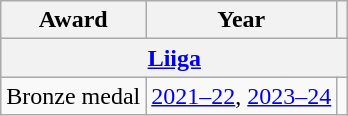<table class="wikitable">
<tr>
<th>Award</th>
<th>Year</th>
<th></th>
</tr>
<tr ALIGN="center" bgcolor="#e0e0e0">
<th colspan="3"><a href='#'>Liiga</a></th>
</tr>
<tr>
<td>Bronze medal</td>
<td><a href='#'>2021–22</a>, <a href='#'>2023–24</a></td>
<td></td>
</tr>
</table>
